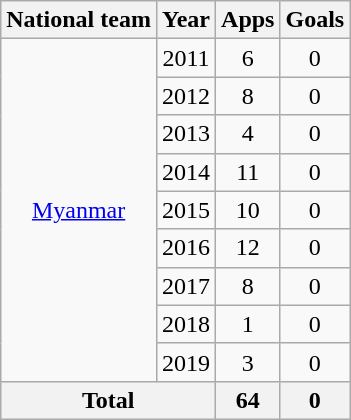<table class=wikitable style=text-align:center>
<tr>
<th>National team</th>
<th>Year</th>
<th>Apps</th>
<th>Goals</th>
</tr>
<tr>
<td rowspan=9><a href='#'>Myanmar</a></td>
<td>2011</td>
<td>6</td>
<td>0</td>
</tr>
<tr>
<td>2012</td>
<td>8</td>
<td>0</td>
</tr>
<tr>
<td>2013</td>
<td>4</td>
<td>0</td>
</tr>
<tr>
<td>2014</td>
<td>11</td>
<td>0</td>
</tr>
<tr>
<td>2015</td>
<td>10</td>
<td>0</td>
</tr>
<tr>
<td>2016</td>
<td>12</td>
<td>0</td>
</tr>
<tr>
<td>2017</td>
<td>8</td>
<td>0</td>
</tr>
<tr>
<td>2018</td>
<td>1</td>
<td>0</td>
</tr>
<tr>
<td>2019</td>
<td>3</td>
<td>0</td>
</tr>
<tr>
<th colspan=2>Total</th>
<th>64</th>
<th>0</th>
</tr>
</table>
